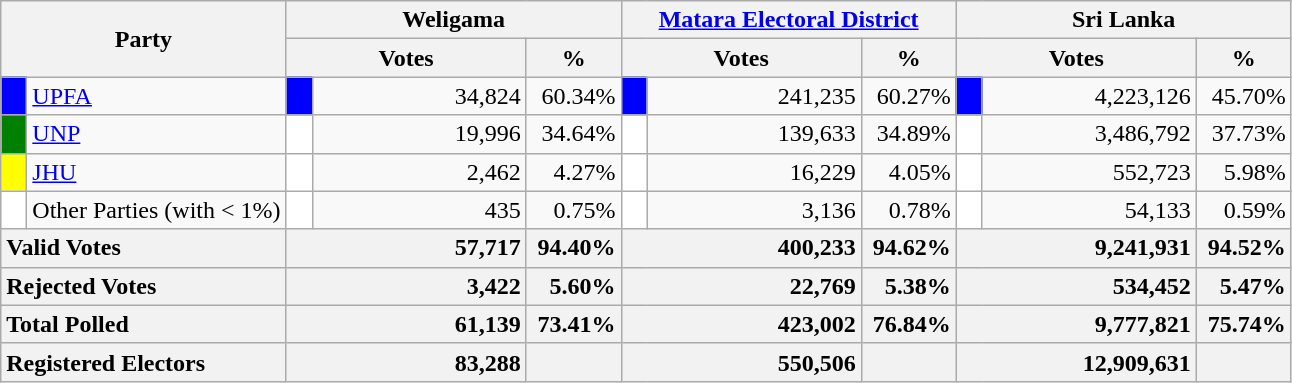<table class="wikitable">
<tr>
<th colspan="2" width="144px"rowspan="2">Party</th>
<th colspan="3" width="216px">Weligama</th>
<th colspan="3" width="216px"><a href='#'>Matara Electoral District</a></th>
<th colspan="3" width="216px">Sri Lanka</th>
</tr>
<tr>
<th colspan="2" width="144px">Votes</th>
<th>%</th>
<th colspan="2" width="144px">Votes</th>
<th>%</th>
<th colspan="2" width="144px">Votes</th>
<th>%</th>
</tr>
<tr>
<td style="background-color:blue;" width="10px"></td>
<td style="text-align:left;"><a href='#'>UPFA</a></td>
<td style="background-color:blue;" width="10px"></td>
<td style="text-align:right;">34,824</td>
<td style="text-align:right;">60.34%</td>
<td style="background-color:blue;" width="10px"></td>
<td style="text-align:right;">241,235</td>
<td style="text-align:right;">60.27%</td>
<td style="background-color:blue;" width="10px"></td>
<td style="text-align:right;">4,223,126</td>
<td style="text-align:right;">45.70%</td>
</tr>
<tr>
<td style="background-color:green;" width="10px"></td>
<td style="text-align:left;"><a href='#'>UNP</a></td>
<td style="background-color:white;" width="10px"></td>
<td style="text-align:right;">19,996</td>
<td style="text-align:right;">34.64%</td>
<td style="background-color:white;" width="10px"></td>
<td style="text-align:right;">139,633</td>
<td style="text-align:right;">34.89%</td>
<td style="background-color:white;" width="10px"></td>
<td style="text-align:right;">3,486,792</td>
<td style="text-align:right;">37.73%</td>
</tr>
<tr>
<td style="background-color:yellow;" width="10px"></td>
<td style="text-align:left;"><a href='#'>JHU</a></td>
<td style="background-color:white;" width="10px"></td>
<td style="text-align:right;">2,462</td>
<td style="text-align:right;">4.27%</td>
<td style="background-color:white;" width="10px"></td>
<td style="text-align:right;">16,229</td>
<td style="text-align:right;">4.05%</td>
<td style="background-color:white;" width="10px"></td>
<td style="text-align:right;">552,723</td>
<td style="text-align:right;">5.98%</td>
</tr>
<tr>
<td style="background-color:white;" width="10px"></td>
<td style="text-align:left;">Other Parties (with < 1%)</td>
<td style="background-color:white;" width="10px"></td>
<td style="text-align:right;">435</td>
<td style="text-align:right;">0.75%</td>
<td style="background-color:white;" width="10px"></td>
<td style="text-align:right;">3,136</td>
<td style="text-align:right;">0.78%</td>
<td style="background-color:white;" width="10px"></td>
<td style="text-align:right;">54,133</td>
<td style="text-align:right;">0.59%</td>
</tr>
<tr>
<th colspan="2" width="144px"style="text-align:left;">Valid Votes</th>
<th style="text-align:right;"colspan="2" width="144px">57,717</th>
<th style="text-align:right;">94.40%</th>
<th style="text-align:right;"colspan="2" width="144px">400,233</th>
<th style="text-align:right;">94.62%</th>
<th style="text-align:right;"colspan="2" width="144px">9,241,931</th>
<th style="text-align:right;">94.52%</th>
</tr>
<tr>
<th colspan="2" width="144px"style="text-align:left;">Rejected Votes</th>
<th style="text-align:right;"colspan="2" width="144px">3,422</th>
<th style="text-align:right;">5.60%</th>
<th style="text-align:right;"colspan="2" width="144px">22,769</th>
<th style="text-align:right;">5.38%</th>
<th style="text-align:right;"colspan="2" width="144px">534,452</th>
<th style="text-align:right;">5.47%</th>
</tr>
<tr>
<th colspan="2" width="144px"style="text-align:left;">Total Polled</th>
<th style="text-align:right;"colspan="2" width="144px">61,139</th>
<th style="text-align:right;">73.41%</th>
<th style="text-align:right;"colspan="2" width="144px">423,002</th>
<th style="text-align:right;">76.84%</th>
<th style="text-align:right;"colspan="2" width="144px">9,777,821</th>
<th style="text-align:right;">75.74%</th>
</tr>
<tr>
<th colspan="2" width="144px"style="text-align:left;">Registered Electors</th>
<th style="text-align:right;"colspan="2" width="144px">83,288</th>
<th></th>
<th style="text-align:right;"colspan="2" width="144px">550,506</th>
<th></th>
<th style="text-align:right;"colspan="2" width="144px">12,909,631</th>
<th></th>
</tr>
</table>
